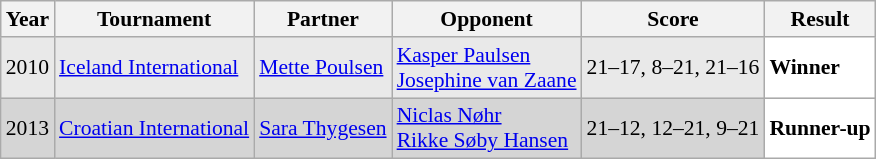<table class="sortable wikitable" style="font-size: 90%;">
<tr>
<th>Year</th>
<th>Tournament</th>
<th>Partner</th>
<th>Opponent</th>
<th>Score</th>
<th>Result</th>
</tr>
<tr style="background:#E9E9E9">
<td align="center">2010</td>
<td align="left"><a href='#'>Iceland International</a></td>
<td align="left"> <a href='#'>Mette Poulsen</a></td>
<td align="left"> <a href='#'>Kasper Paulsen</a><br> <a href='#'>Josephine van Zaane</a></td>
<td align="left">21–17, 8–21, 21–16</td>
<td style="text-align:left; background:white"> <strong>Winner</strong></td>
</tr>
<tr style="background:#D5D5D5">
<td align="center">2013</td>
<td align="left"><a href='#'>Croatian International</a></td>
<td align="left"> <a href='#'>Sara Thygesen</a></td>
<td align="left"> <a href='#'>Niclas Nøhr</a><br> <a href='#'>Rikke Søby Hansen</a></td>
<td align="left">21–12, 12–21, 9–21</td>
<td style="text-align:left; background:white"> <strong>Runner-up</strong></td>
</tr>
</table>
